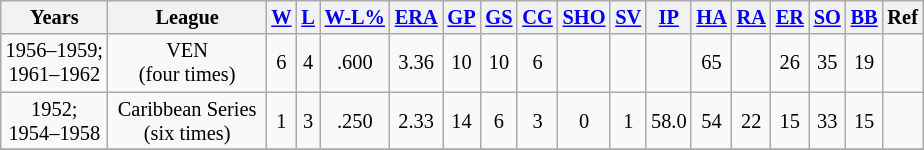<table class="wikitable" style="font-size:85%;">
<tr>
<th>Years</th>
<th>League</th>
<th><a href='#'>W</a></th>
<th><a href='#'>L</a></th>
<th><a href='#'>W-L%</a></th>
<th><a href='#'>ERA</a></th>
<th><a href='#'>GP</a></th>
<th><a href='#'>GS</a></th>
<th><a href='#'>CG</a></th>
<th><a href='#'>SHO</a></th>
<th><a href='#'>SV</a></th>
<th><a href='#'>IP</a></th>
<th><a href='#'>HA</a></th>
<th><a href='#'>RA</a></th>
<th><a href='#'>ER</a></th>
<th><a href='#'>SO</a></th>
<th><a href='#'>BB</a></th>
<th>Ref</th>
</tr>
<tr align=center>
<td>1956–1959;<br>1961–1962</td>
<td>VEN<br>(four times)</td>
<td>6</td>
<td>4</td>
<td>.600</td>
<td>3.36</td>
<td>10</td>
<td>10</td>
<td>6</td>
<td></td>
<td></td>
<td></td>
<td>65</td>
<td></td>
<td>26</td>
<td>35</td>
<td>19</td>
<td></td>
</tr>
<tr align=center>
<td>1952;<br>1954–1958</td>
<td> Caribbean Series <br>(six times)</td>
<td>1</td>
<td>3</td>
<td>.250</td>
<td>2.33</td>
<td>14</td>
<td>6</td>
<td>3</td>
<td>0</td>
<td>1</td>
<td>58.0</td>
<td>54</td>
<td>22</td>
<td>15</td>
<td>33</td>
<td>15</td>
<td></td>
</tr>
<tr align=center>
</tr>
</table>
